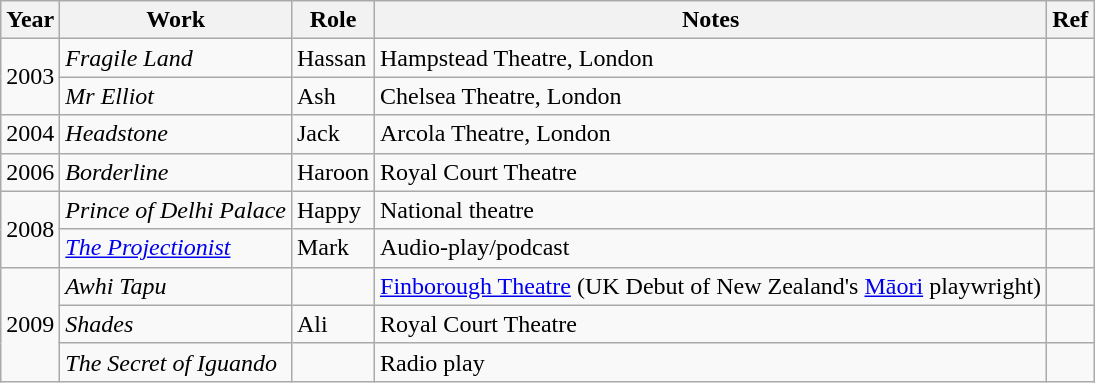<table class="wikitable sortable">
<tr>
<th scope="col">Year</th>
<th scope="col">Work</th>
<th scope="col">Role</th>
<th scope="col">Notes</th>
<th scope="col">Ref</th>
</tr>
<tr>
<td rowspan="2">2003</td>
<td><em>Fragile Land</em></td>
<td>Hassan</td>
<td>Hampstead Theatre, London</td>
<td></td>
</tr>
<tr>
<td><em>Mr Elliot</em></td>
<td>Ash</td>
<td>Chelsea Theatre, London</td>
<td></td>
</tr>
<tr>
<td>2004</td>
<td><em>Headstone</em></td>
<td>Jack</td>
<td>Arcola Theatre, London</td>
<td></td>
</tr>
<tr>
<td>2006</td>
<td><em>Borderline</em></td>
<td>Haroon</td>
<td>Royal Court Theatre</td>
<td></td>
</tr>
<tr>
<td rowspan="2">2008</td>
<td><em>Prince of Delhi Palace</em></td>
<td>Happy</td>
<td>National theatre</td>
<td></td>
</tr>
<tr>
<td><em><a href='#'>The Projectionist</a></em></td>
<td>Mark</td>
<td>Audio-play/podcast</td>
<td></td>
</tr>
<tr>
<td rowspan="3">2009</td>
<td><em>Awhi Tapu</em></td>
<td></td>
<td><a href='#'>Finborough Theatre</a> (UK Debut of New Zealand's <a href='#'>Māori</a> playwright)</td>
<td></td>
</tr>
<tr>
<td><em>Shades</em></td>
<td>Ali</td>
<td>Royal Court Theatre</td>
<td></td>
</tr>
<tr>
<td><em>The Secret of Iguando</em></td>
<td></td>
<td>Radio play</td>
<td></td>
</tr>
</table>
